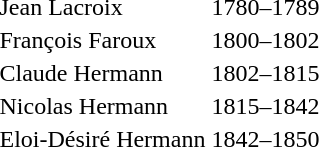<table>
<tr>
<td>Jean Lacroix</td>
<td>1780–1789</td>
</tr>
<tr>
<td>François Faroux</td>
<td>1800–1802</td>
</tr>
<tr>
<td>Claude Hermann</td>
<td>1802–1815</td>
</tr>
<tr>
<td>Nicolas Hermann</td>
<td>1815–1842</td>
</tr>
<tr>
<td>Eloi-Désiré Hermann</td>
<td>1842–1850</td>
</tr>
</table>
